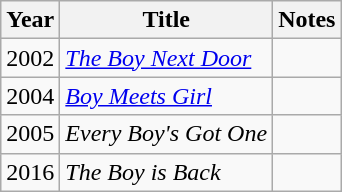<table class="wikitable sortable">
<tr>
<th>Year</th>
<th>Title</th>
<th>Notes</th>
</tr>
<tr>
<td>2002</td>
<td><a href='#'><em>The Boy Next Door</em></a></td>
<td></td>
</tr>
<tr>
<td>2004</td>
<td><a href='#'><em>Boy Meets Girl</em></a></td>
<td></td>
</tr>
<tr>
<td>2005</td>
<td><em>Every Boy's Got One</em></td>
<td></td>
</tr>
<tr>
<td>2016</td>
<td><em>The Boy is Back</em></td>
<td></td>
</tr>
</table>
